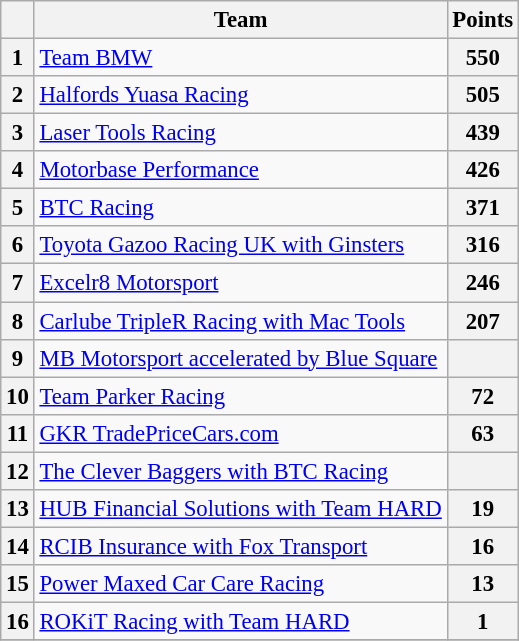<table class="wikitable" style="font-size:95%">
<tr>
<th></th>
<th>Team</th>
<th>Points</th>
</tr>
<tr>
<th align="center">1</th>
<td><a href='#'>Team BMW</a></td>
<th align="left">550</th>
</tr>
<tr>
<th align="center">2</th>
<td><a href='#'>Halfords Yuasa Racing</a></td>
<th align="left">505</th>
</tr>
<tr>
<th align="center">3</th>
<td><a href='#'>Laser Tools Racing</a></td>
<th align="left">439</th>
</tr>
<tr>
<th align="center">4</th>
<td><a href='#'>Motorbase Performance</a></td>
<th align="left">426</th>
</tr>
<tr>
<th align="center">5</th>
<td><a href='#'>BTC Racing</a></td>
<th align="left">371</th>
</tr>
<tr>
<th align="center">6</th>
<td><a href='#'>Toyota Gazoo Racing UK with Ginsters</a></td>
<th align="left">316</th>
</tr>
<tr>
<th align="center">7</th>
<td><a href='#'>Excelr8 Motorsport</a></td>
<th align="left">246</th>
</tr>
<tr>
<th align="center">8</th>
<td><a href='#'>Carlube TripleR Racing with Mac Tools</a></td>
<th align="left">207</th>
</tr>
<tr>
<th align="center">9</th>
<td nowrap><a href='#'>MB Motorsport accelerated by Blue Square</a></td>
<th align="left"></th>
</tr>
<tr>
<th align="center">10</th>
<td><a href='#'>Team Parker Racing</a></td>
<th align="left">72</th>
</tr>
<tr>
<th align="center">11</th>
<td><a href='#'>GKR TradePriceCars.com</a></td>
<th align="left">63</th>
</tr>
<tr>
<th align="center">12</th>
<td><a href='#'>The Clever Baggers with BTC Racing</a></td>
<th align="left"></th>
</tr>
<tr>
<th align="center">13</th>
<td><a href='#'>HUB Financial Solutions with Team HARD</a></td>
<th align="left">19</th>
</tr>
<tr>
<th align="center">14</th>
<td><a href='#'>RCIB Insurance with Fox Transport</a></td>
<th align="left">16</th>
</tr>
<tr>
<th align="center">15</th>
<td><a href='#'>Power Maxed Car Care Racing</a></td>
<th align="left">13</th>
</tr>
<tr>
<th align="center">16</th>
<td><a href='#'>ROKiT Racing with Team HARD</a></td>
<th align="left">1</th>
</tr>
<tr>
</tr>
</table>
